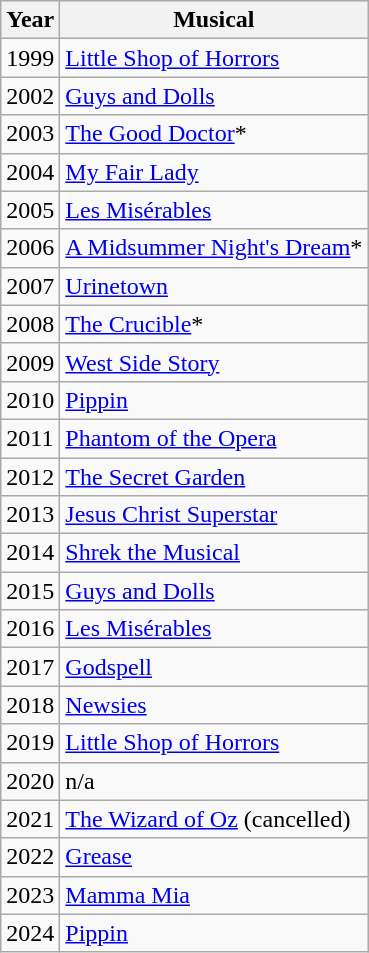<table class="wikitable">
<tr>
<th>Year</th>
<th>Musical</th>
</tr>
<tr>
<td>1999</td>
<td><a href='#'>Little Shop of Horrors</a></td>
</tr>
<tr>
<td>2002</td>
<td><a href='#'>Guys and Dolls</a></td>
</tr>
<tr>
<td>2003</td>
<td><a href='#'>The Good Doctor</a>*</td>
</tr>
<tr>
<td>2004</td>
<td><a href='#'>My Fair Lady</a></td>
</tr>
<tr>
<td>2005</td>
<td><a href='#'>Les Misérables</a></td>
</tr>
<tr>
<td>2006</td>
<td><a href='#'>A Midsummer Night's Dream</a>*</td>
</tr>
<tr>
<td>2007</td>
<td><a href='#'>Urinetown</a></td>
</tr>
<tr>
<td>2008</td>
<td><a href='#'>The Crucible</a>*</td>
</tr>
<tr>
<td>2009</td>
<td><a href='#'>West Side Story</a></td>
</tr>
<tr>
<td>2010</td>
<td><a href='#'>Pippin</a></td>
</tr>
<tr>
<td>2011</td>
<td><a href='#'>Phantom of the Opera</a></td>
</tr>
<tr>
<td>2012</td>
<td><a href='#'>The Secret Garden</a></td>
</tr>
<tr>
<td>2013</td>
<td><a href='#'>Jesus Christ Superstar</a></td>
</tr>
<tr>
<td>2014</td>
<td><a href='#'>Shrek the Musical</a></td>
</tr>
<tr>
<td>2015</td>
<td><a href='#'>Guys and Dolls</a></td>
</tr>
<tr>
<td>2016</td>
<td><a href='#'>Les Misérables</a></td>
</tr>
<tr>
<td>2017</td>
<td><a href='#'>Godspell</a></td>
</tr>
<tr>
<td>2018</td>
<td><a href='#'>Newsies</a></td>
</tr>
<tr>
<td>2019</td>
<td><a href='#'>Little Shop of Horrors</a></td>
</tr>
<tr>
<td>2020</td>
<td>n/a</td>
</tr>
<tr>
<td>2021</td>
<td><a href='#'>The Wizard of Oz</a> (cancelled)</td>
</tr>
<tr>
<td>2022</td>
<td><a href='#'>Grease</a></td>
</tr>
<tr>
<td>2023</td>
<td><a href='#'>Mamma Mia</a></td>
</tr>
<tr>
<td>2024</td>
<td><a href='#'>Pippin</a></td>
</tr>
</table>
